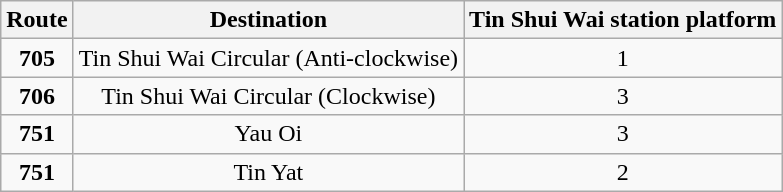<table class="wikitable" style="text-align: center">
<tr>
<th>Route</th>
<th>Destination</th>
<th>Tin Shui Wai station platform</th>
</tr>
<tr>
<td> <strong>705</strong></td>
<td>Tin Shui Wai Circular (Anti-clockwise)</td>
<td>1</td>
</tr>
<tr>
<td> <strong>706</strong></td>
<td>Tin Shui Wai Circular (Clockwise)</td>
<td>3</td>
</tr>
<tr>
<td> <strong>751</strong></td>
<td>Yau Oi</td>
<td>3</td>
</tr>
<tr>
<td> <strong>751</strong></td>
<td>Tin Yat</td>
<td>2</td>
</tr>
</table>
